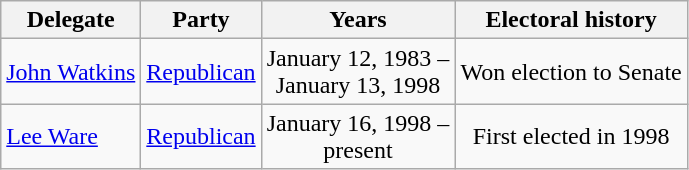<table class=wikitable style="text-align:center">
<tr valign=bottom>
<th>Delegate</th>
<th>Party</th>
<th>Years</th>
<th>Electoral history</th>
</tr>
<tr>
<td align=left><a href='#'>John Watkins</a></td>
<td><a href='#'>Republican</a></td>
<td nowrap>January 12, 1983 –<br>January 13, 1998</td>
<td>Won election to Senate</td>
</tr>
<tr>
<td align=left><a href='#'>Lee Ware</a></td>
<td><a href='#'>Republican</a></td>
<td nowrap>January 16, 1998 –<br>present</td>
<td>First elected in 1998</td>
</tr>
</table>
